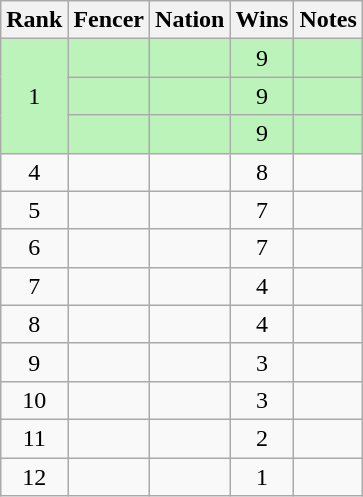<table class="wikitable sortable" style="text-align:center">
<tr>
<th>Rank</th>
<th>Fencer</th>
<th>Nation</th>
<th>Wins</th>
<th>Notes</th>
</tr>
<tr bgcolor=bbf3bb>
<td rowspan=3>1</td>
<td align=left></td>
<td align=left></td>
<td>9</td>
<td></td>
</tr>
<tr bgcolor=bbf3bb>
<td align=left></td>
<td align=left></td>
<td>9</td>
<td></td>
</tr>
<tr bgcolor=bbf3bb>
<td align=left></td>
<td align=left></td>
<td>9</td>
<td></td>
</tr>
<tr>
<td>4</td>
<td align=left></td>
<td align=left></td>
<td>8</td>
<td></td>
</tr>
<tr>
<td>5</td>
<td align=left></td>
<td align=left></td>
<td>7</td>
<td></td>
</tr>
<tr>
<td>6</td>
<td align=left></td>
<td align=left></td>
<td>7</td>
<td></td>
</tr>
<tr>
<td>7</td>
<td align=left></td>
<td align=left></td>
<td>4</td>
<td></td>
</tr>
<tr>
<td>8</td>
<td align=left></td>
<td align=left></td>
<td>4</td>
<td></td>
</tr>
<tr>
<td>9</td>
<td align=left></td>
<td align=left></td>
<td>3</td>
<td></td>
</tr>
<tr>
<td>10</td>
<td align=left></td>
<td align=left></td>
<td>3</td>
<td></td>
</tr>
<tr>
<td>11</td>
<td align=left></td>
<td align=left></td>
<td>2</td>
<td></td>
</tr>
<tr>
<td>12</td>
<td align=left></td>
<td align=left></td>
<td>1</td>
<td></td>
</tr>
</table>
